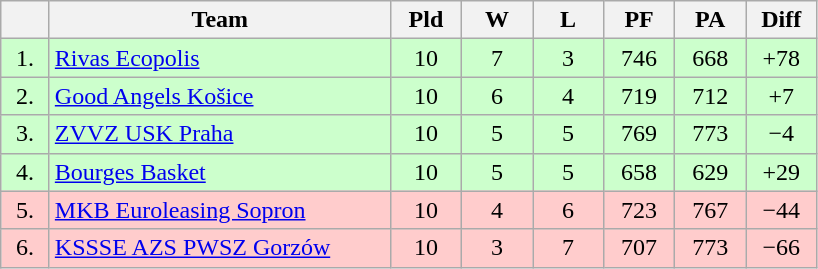<table class="wikitable" style="text-align:center">
<tr>
<th width=25></th>
<th width=220>Team</th>
<th width=40>Pld</th>
<th width=40>W</th>
<th width=40>L</th>
<th width=40>PF</th>
<th width=40>PA</th>
<th width=40>Diff</th>
</tr>
<tr style="background: #ccffcc;">
<td>1.</td>
<td align=left> <a href='#'>Rivas Ecopolis</a></td>
<td>10</td>
<td>7</td>
<td>3</td>
<td>746</td>
<td>668</td>
<td>+78</td>
</tr>
<tr style="background: #ccffcc;">
<td>2.</td>
<td align=left> <a href='#'>Good Angels Košice</a></td>
<td>10</td>
<td>6</td>
<td>4</td>
<td>719</td>
<td>712</td>
<td>+7</td>
</tr>
<tr style="background: #ccffcc;">
<td>3.</td>
<td align=left> <a href='#'>ZVVZ USK Praha</a></td>
<td>10</td>
<td>5</td>
<td>5</td>
<td>769</td>
<td>773</td>
<td>−4</td>
</tr>
<tr style="background: #ccffcc;">
<td>4.</td>
<td align=left> <a href='#'>Bourges Basket</a></td>
<td>10</td>
<td>5</td>
<td>5</td>
<td>658</td>
<td>629</td>
<td>+29</td>
</tr>
<tr style="background: #ffcccc;">
<td>5.</td>
<td align=left> <a href='#'>MKB Euroleasing Sopron</a></td>
<td>10</td>
<td>4</td>
<td>6</td>
<td>723</td>
<td>767</td>
<td>−44</td>
</tr>
<tr style="background: #ffcccc;">
<td>6.</td>
<td align=left> <a href='#'>KSSSE AZS PWSZ Gorzów</a></td>
<td>10</td>
<td>3</td>
<td>7</td>
<td>707</td>
<td>773</td>
<td>−66</td>
</tr>
</table>
